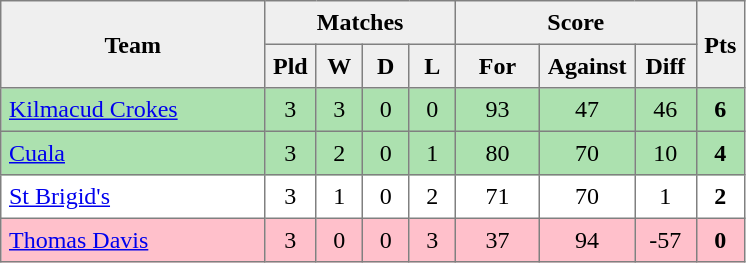<table style=border-collapse:collapse border=1 cellspacing=0 cellpadding=5>
<tr align=center bgcolor=#efefef>
<th rowspan=2 width=165>Team</th>
<th colspan=4>Matches</th>
<th colspan=3>Score</th>
<th rowspan=2width=20>Pts</th>
</tr>
<tr align=center bgcolor=#efefef>
<th width=20>Pld</th>
<th width=20>W</th>
<th width=20>D</th>
<th width=20>L</th>
<th width=45>For</th>
<th width=45>Against</th>
<th width=30>Diff</th>
</tr>
<tr align=center style="background:#ACE1AF;">
<td style="text-align:left;"> <a href='#'>Kilmacud Crokes</a></td>
<td>3</td>
<td>3</td>
<td>0</td>
<td>0</td>
<td>93</td>
<td>47</td>
<td>46</td>
<td><strong>6</strong></td>
</tr>
<tr align=center style="background:#ACE1AF;">
<td style="text-align:left;"> <a href='#'>Cuala</a></td>
<td>3</td>
<td>2</td>
<td>0</td>
<td>1</td>
<td>80</td>
<td>70</td>
<td>10</td>
<td><strong>4</strong></td>
</tr>
<tr align=center>
<td style="text-align:left;"> <a href='#'>St Brigid's</a></td>
<td>3</td>
<td>1</td>
<td>0</td>
<td>2</td>
<td>71</td>
<td>70</td>
<td>1</td>
<td><strong>2</strong></td>
</tr>
<tr align=center style="background:#FFC0CB;">
<td style="text-align:left;"> <a href='#'>Thomas Davis</a></td>
<td>3</td>
<td>0</td>
<td>0</td>
<td>3</td>
<td>37</td>
<td>94</td>
<td>-57</td>
<td><strong>0</strong></td>
</tr>
</table>
